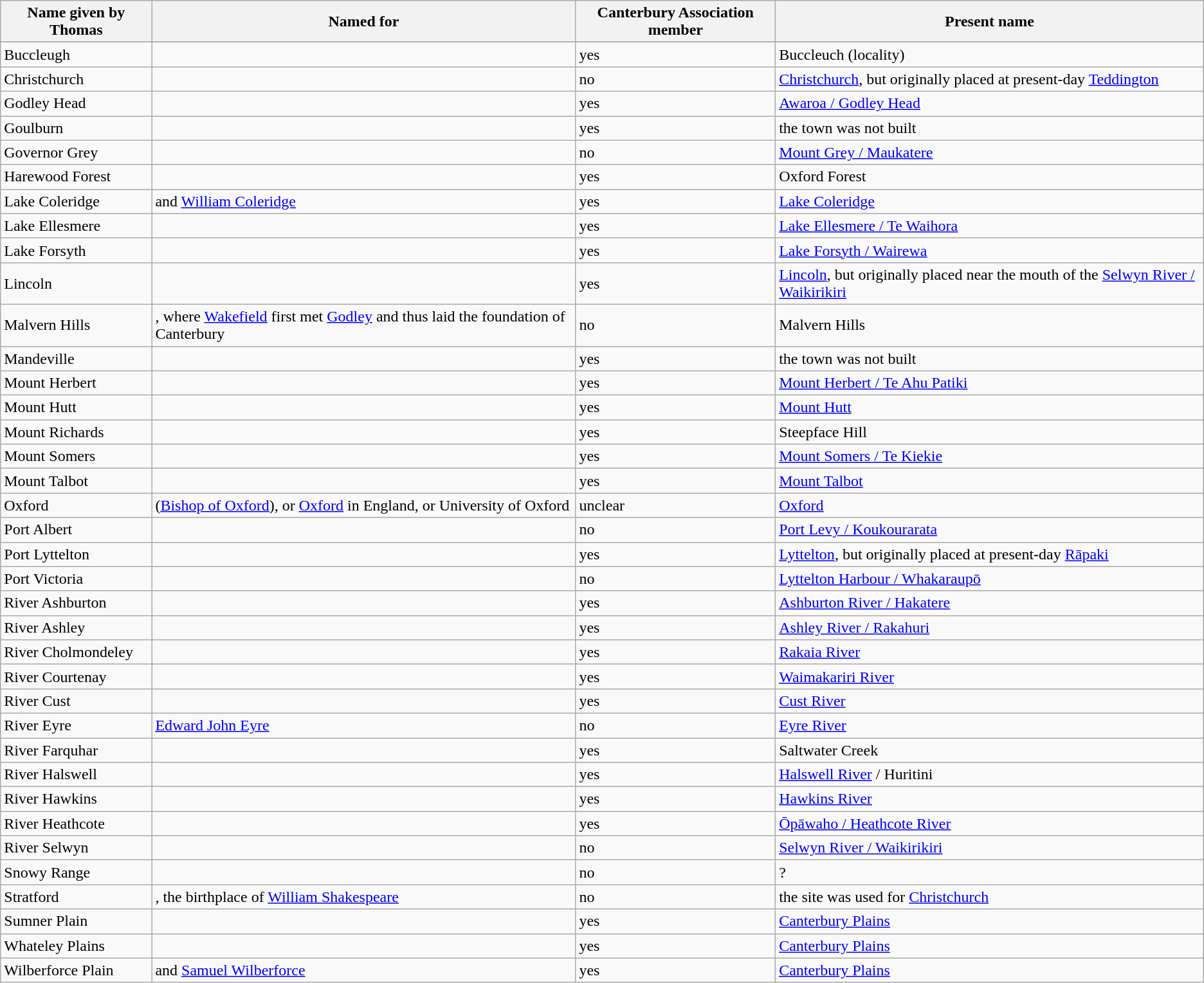<table class="wikitable sortable collapsible" border="1">
<tr>
<th scope="col">Name given by Thomas</th>
<th scope="col">Named for</th>
<th scope="col">Canterbury Association member</th>
<th scope="col">Present name</th>
</tr>
<tr>
</tr>
<tr>
<td>Buccleugh</td>
<td></td>
<td>yes</td>
<td>Buccleuch (locality) </td>
</tr>
<tr>
<td>Christchurch</td>
<td></td>
<td>no</td>
<td><a href='#'>Christchurch</a>, but originally placed at present-day <a href='#'>Teddington</a></td>
</tr>
<tr>
<td>Godley Head</td>
<td></td>
<td>yes</td>
<td><a href='#'>Awaroa / Godley Head</a></td>
</tr>
<tr>
<td>Goulburn</td>
<td></td>
<td>yes</td>
<td>the town was not built</td>
</tr>
<tr>
<td>Governor Grey</td>
<td></td>
<td>no</td>
<td><a href='#'>Mount Grey / Maukatere</a></td>
</tr>
<tr>
<td>Harewood Forest</td>
<td></td>
<td>yes</td>
<td>Oxford Forest</td>
</tr>
<tr>
<td>Lake Coleridge</td>
<td> and <a href='#'>William Coleridge</a></td>
<td>yes</td>
<td><a href='#'>Lake Coleridge</a></td>
</tr>
<tr>
<td>Lake Ellesmere</td>
<td></td>
<td>yes</td>
<td><a href='#'>Lake Ellesmere / Te Waihora</a></td>
</tr>
<tr>
<td>Lake Forsyth</td>
<td></td>
<td>yes</td>
<td><a href='#'>Lake Forsyth / Wairewa</a></td>
</tr>
<tr>
<td>Lincoln</td>
<td></td>
<td>yes</td>
<td><a href='#'>Lincoln</a>, but originally placed near the mouth of the <a href='#'>Selwyn River / Waikirikiri</a></td>
</tr>
<tr>
<td>Malvern Hills</td>
<td>, where <a href='#'>Wakefield</a> first met <a href='#'>Godley</a> and thus laid the foundation of Canterbury</td>
<td>no</td>
<td>Malvern Hills</td>
</tr>
<tr>
<td>Mandeville</td>
<td></td>
<td>yes</td>
<td>the town was not built</td>
</tr>
<tr>
<td>Mount Herbert</td>
<td></td>
<td>yes</td>
<td><a href='#'>Mount Herbert / Te Ahu Patiki</a></td>
</tr>
<tr>
<td>Mount Hutt</td>
<td></td>
<td>yes</td>
<td><a href='#'>Mount Hutt</a></td>
</tr>
<tr>
<td>Mount Richards</td>
<td></td>
<td>yes</td>
<td>Steepface Hill </td>
</tr>
<tr>
<td>Mount Somers</td>
<td></td>
<td>yes</td>
<td><a href='#'>Mount Somers / Te Kiekie</a></td>
</tr>
<tr>
<td>Mount Talbot</td>
<td> </td>
<td>yes</td>
<td><a href='#'>Mount Talbot</a></td>
</tr>
<tr>
<td>Oxford</td>
<td> (<a href='#'>Bishop of Oxford</a>), or <a href='#'>Oxford</a> in England, or University of Oxford</td>
<td>unclear</td>
<td><a href='#'>Oxford</a></td>
</tr>
<tr>
<td>Port Albert</td>
<td></td>
<td>no</td>
<td><a href='#'>Port Levy / Koukourarata</a></td>
</tr>
<tr>
<td>Port Lyttelton</td>
<td></td>
<td>yes</td>
<td><a href='#'>Lyttelton</a>, but originally placed at present-day <a href='#'>Rāpaki</a></td>
</tr>
<tr>
<td>Port Victoria</td>
<td></td>
<td>no</td>
<td><a href='#'>Lyttelton Harbour / Whakaraupō</a></td>
</tr>
<tr>
<td>River Ashburton</td>
<td></td>
<td>yes</td>
<td><a href='#'>Ashburton River / Hakatere</a></td>
</tr>
<tr>
<td>River Ashley</td>
<td></td>
<td>yes</td>
<td><a href='#'>Ashley River / Rakahuri</a></td>
</tr>
<tr>
<td>River Cholmondeley</td>
<td></td>
<td>yes</td>
<td><a href='#'>Rakaia River</a></td>
</tr>
<tr>
<td>River Courtenay</td>
<td></td>
<td>yes</td>
<td><a href='#'>Waimakariri River</a></td>
</tr>
<tr>
<td>River Cust</td>
<td></td>
<td>yes</td>
<td><a href='#'>Cust River</a></td>
</tr>
<tr>
<td>River Eyre</td>
<td><a href='#'>Edward John Eyre</a></td>
<td>no</td>
<td><a href='#'>Eyre River</a></td>
</tr>
<tr>
<td>River Farquhar</td>
<td></td>
<td>yes</td>
<td>Saltwater Creek</td>
</tr>
<tr>
<td>River Halswell</td>
<td></td>
<td>yes</td>
<td><a href='#'>Halswell River</a> / Huritini</td>
</tr>
<tr>
<td>River Hawkins</td>
<td></td>
<td>yes</td>
<td><a href='#'>Hawkins River</a></td>
</tr>
<tr>
<td>River Heathcote</td>
<td></td>
<td>yes</td>
<td><a href='#'>Ōpāwaho / Heathcote River</a></td>
</tr>
<tr>
<td>River Selwyn</td>
<td></td>
<td>no</td>
<td><a href='#'>Selwyn River / Waikirikiri</a></td>
</tr>
<tr>
<td>Snowy Range</td>
<td></td>
<td>no</td>
<td>?</td>
</tr>
<tr>
<td>Stratford</td>
<td>, the birthplace of <a href='#'>William Shakespeare</a></td>
<td>no</td>
<td>the site was used for <a href='#'>Christchurch</a></td>
</tr>
<tr>
<td>Sumner Plain</td>
<td></td>
<td>yes</td>
<td><a href='#'>Canterbury Plains</a></td>
</tr>
<tr>
<td>Whateley Plains</td>
<td></td>
<td>yes</td>
<td><a href='#'>Canterbury Plains</a></td>
</tr>
<tr>
<td>Wilberforce Plain</td>
<td> and <a href='#'>Samuel Wilberforce</a></td>
<td>yes</td>
<td><a href='#'>Canterbury Plains</a></td>
</tr>
</table>
